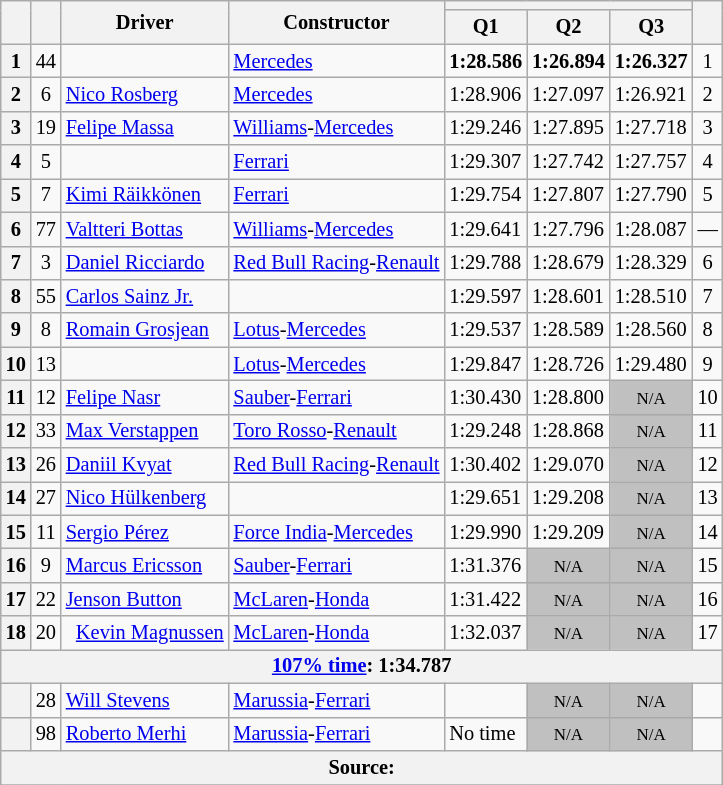<table class="wikitable sortable" style="font-size: 85%;">
<tr>
<th rowspan="2"></th>
<th rowspan="2"></th>
<th rowspan="2">Driver</th>
<th rowspan="2">Constructor</th>
<th colspan="3"></th>
<th rowspan="2"></th>
</tr>
<tr>
<th>Q1</th>
<th>Q2</th>
<th>Q3</th>
</tr>
<tr>
<th scope="row">1</th>
<td align="center">44</td>
<td data-sort-value="HAM"></td>
<td><a href='#'>Mercedes</a></td>
<td><strong>1:28.586</strong></td>
<td><strong>1:26.894</strong></td>
<td><strong>1:26.327</strong></td>
<td align="center">1</td>
</tr>
<tr>
<th scope="row">2</th>
<td align="center">6</td>
<td data-sort-value="ROS"> <a href='#'>Nico Rosberg</a></td>
<td><a href='#'>Mercedes</a></td>
<td>1:28.906</td>
<td>1:27.097</td>
<td>1:26.921</td>
<td align="center">2</td>
</tr>
<tr>
<th scope="row">3</th>
<td align="center">19</td>
<td data-sort-value="MAS"> <a href='#'>Felipe Massa</a></td>
<td><a href='#'>Williams</a>-<a href='#'>Mercedes</a></td>
<td>1:29.246</td>
<td>1:27.895</td>
<td>1:27.718</td>
<td align="center">3</td>
</tr>
<tr>
<th scope="row">4</th>
<td align="center">5</td>
<td data-sort-value="VET"></td>
<td><a href='#'>Ferrari</a></td>
<td>1:29.307</td>
<td>1:27.742</td>
<td>1:27.757</td>
<td align="center">4</td>
</tr>
<tr>
<th scope="row">5</th>
<td align="center">7</td>
<td data-sort-value="RAI"> <a href='#'>Kimi Räikkönen</a></td>
<td><a href='#'>Ferrari</a></td>
<td>1:29.754</td>
<td>1:27.807</td>
<td>1:27.790</td>
<td align="center">5</td>
</tr>
<tr>
<th scope="row">6</th>
<td align="center">77</td>
<td data-sort-value="BOT"> <a href='#'>Valtteri Bottas</a></td>
<td><a href='#'>Williams</a>-<a href='#'>Mercedes</a></td>
<td>1:29.641</td>
<td>1:27.796</td>
<td>1:28.087</td>
<td align="center" data-sort-value="18">—</td>
</tr>
<tr>
<th scope="row">7</th>
<td align="center">3</td>
<td data-sort-value="RIC"> <a href='#'>Daniel Ricciardo</a></td>
<td><a href='#'>Red Bull Racing</a>-<a href='#'>Renault</a></td>
<td>1:29.788</td>
<td>1:28.679</td>
<td>1:28.329</td>
<td align="center">6</td>
</tr>
<tr>
<th scope="row">8</th>
<td align="center">55</td>
<td data-sort-value="SAI"> <a href='#'>Carlos Sainz Jr.</a></td>
<td></td>
<td>1:29.597</td>
<td>1:28.601</td>
<td>1:28.510</td>
<td align="center">7</td>
</tr>
<tr>
<th scope="row">9</th>
<td align="center">8</td>
<td data-sort-value="GRO"> <a href='#'>Romain Grosjean</a></td>
<td><a href='#'>Lotus</a>-<a href='#'>Mercedes</a></td>
<td>1:29.537</td>
<td>1:28.589</td>
<td>1:28.560</td>
<td align="center">8</td>
</tr>
<tr>
<th scope="row">10</th>
<td align="center">13</td>
<td data-sort-value="MAL"></td>
<td><a href='#'>Lotus</a>-<a href='#'>Mercedes</a></td>
<td>1:29.847</td>
<td>1:28.726</td>
<td>1:29.480</td>
<td align="center">9</td>
</tr>
<tr>
<th scope="row">11</th>
<td align="center">12</td>
<td data-sort-value="NAS"> <a href='#'>Felipe Nasr</a></td>
<td><a href='#'>Sauber</a>-<a href='#'>Ferrari</a></td>
<td>1:30.430</td>
<td>1:28.800</td>
<td style="background: silver" align="center" data-sort-value="11"><small>N/A</small></td>
<td align="center">10</td>
</tr>
<tr>
<th scope="row">12</th>
<td align="center">33</td>
<td data-sort-value="VER"> <a href='#'>Max Verstappen</a></td>
<td><a href='#'>Toro Rosso</a>-<a href='#'>Renault</a></td>
<td>1:29.248</td>
<td>1:28.868</td>
<td style="background: silver" align="center" data-sort-value="12"><small>N/A</small></td>
<td align="center">11</td>
</tr>
<tr>
<th scope="row">13</th>
<td align="center">26</td>
<td data-sort-value="KVY"> <a href='#'>Daniil Kvyat</a></td>
<td><a href='#'>Red Bull Racing</a>-<a href='#'>Renault</a></td>
<td>1:30.402</td>
<td>1:29.070</td>
<td style="background: silver" align="center" data-sort-value="13"><small>N/A</small></td>
<td align="center">12</td>
</tr>
<tr>
<th scope="row">14</th>
<td align="center">27</td>
<td data-sort-value="HUL"> <a href='#'>Nico Hülkenberg</a></td>
<td></td>
<td>1:29.651</td>
<td>1:29.208</td>
<td style="background: silver" align="center" data-sort-value="14"><small>N/A</small></td>
<td align="center">13</td>
</tr>
<tr>
<th scope="row">15</th>
<td align="center">11</td>
<td data-sort-value="PER"> <a href='#'>Sergio Pérez</a></td>
<td><a href='#'>Force India</a>-<a href='#'>Mercedes</a></td>
<td>1:29.990</td>
<td>1:29.209</td>
<td style="background: silver" align="center" data-sort-value="15"><small>N/A</small></td>
<td align="center">14</td>
</tr>
<tr>
<th scope="row">16</th>
<td align="center">9</td>
<td data-sort-value="ERI"> <a href='#'>Marcus Ericsson</a></td>
<td><a href='#'>Sauber</a>-<a href='#'>Ferrari</a></td>
<td>1:31.376</td>
<td style="background: silver" align="center" data-sort-value="16"><small>N/A</small></td>
<td style="background: silver" align="center" data-sort-value="16"><small>N/A</small></td>
<td align="center">15</td>
</tr>
<tr>
<th scope="row">17</th>
<td align="center">22</td>
<td data-sort-value="BUT"> <a href='#'>Jenson Button</a></td>
<td><a href='#'>McLaren</a>-<a href='#'>Honda</a></td>
<td>1:31.422</td>
<td style="background: silver" align="center" data-sort-value="17"><small>N/A</small></td>
<td style="background: silver" align="center" data-sort-value="17"><small>N/A</small></td>
<td align="center">16</td>
</tr>
<tr>
<th scope="row">18</th>
<td align="center">20</td>
<td data-sort-value="MAG">  <a href='#'>Kevin Magnussen</a></td>
<td><a href='#'>McLaren</a>-<a href='#'>Honda</a></td>
<td>1:32.037</td>
<td style="background: silver" align="center" data-sort-value="18"><small>N/A</small></td>
<td style="background: silver" align="center" data-sort-value="18"><small>N/A</small></td>
<td align="center">17</td>
</tr>
<tr class="sortbottom">
<th colspan=8><a href='#'>107% time</a>: 1:34.787</th>
</tr>
<tr>
<th scope="row" data-sort-value="19"></th>
<td align="center">28</td>
<td data-sort-value="STE"> <a href='#'>Will Stevens</a></td>
<td><a href='#'>Marussia</a>-<a href='#'>Ferrari</a></td>
<td></td>
<td style="background: silver" align="center" data-sort-value="19"><small>N/A</small></td>
<td style="background: silver" align="center" data-sort-value="19"><small>N/A</small></td>
<td></td>
</tr>
<tr>
<th scope="row" data-sort-value="20"></th>
<td align="center">98</td>
<td data-sort-value="MER"> <a href='#'>Roberto Merhi</a></td>
<td><a href='#'>Marussia</a>-<a href='#'>Ferrari</a></td>
<td>No time</td>
<td style="background: silver" align="center" data-sort-value="20"><small>N/A</small></td>
<td style="background: silver" align="center" data-sort-value="20"><small>N/A</small></td>
<td></td>
</tr>
<tr class="sortbottom">
<th colspan=8>Source:</th>
</tr>
<tr>
</tr>
</table>
